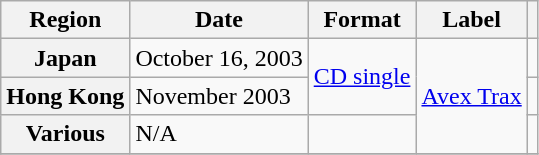<table class="wikitable plainrowheaders">
<tr>
<th scope="col">Region</th>
<th scope="col">Date</th>
<th scope="col">Format</th>
<th scope="col">Label</th>
<th scope="col"></th>
</tr>
<tr>
<th scope="row">Japan</th>
<td>October 16, 2003</td>
<td rowspan="2"><a href='#'>CD single</a></td>
<td rowspan="3"><a href='#'>Avex Trax</a></td>
<td></td>
</tr>
<tr>
<th scope="row">Hong Kong</th>
<td>November 2003</td>
<td></td>
</tr>
<tr>
<th scope="row">Various</th>
<td>N/A</td>
<td></td>
<td></td>
</tr>
<tr>
</tr>
</table>
